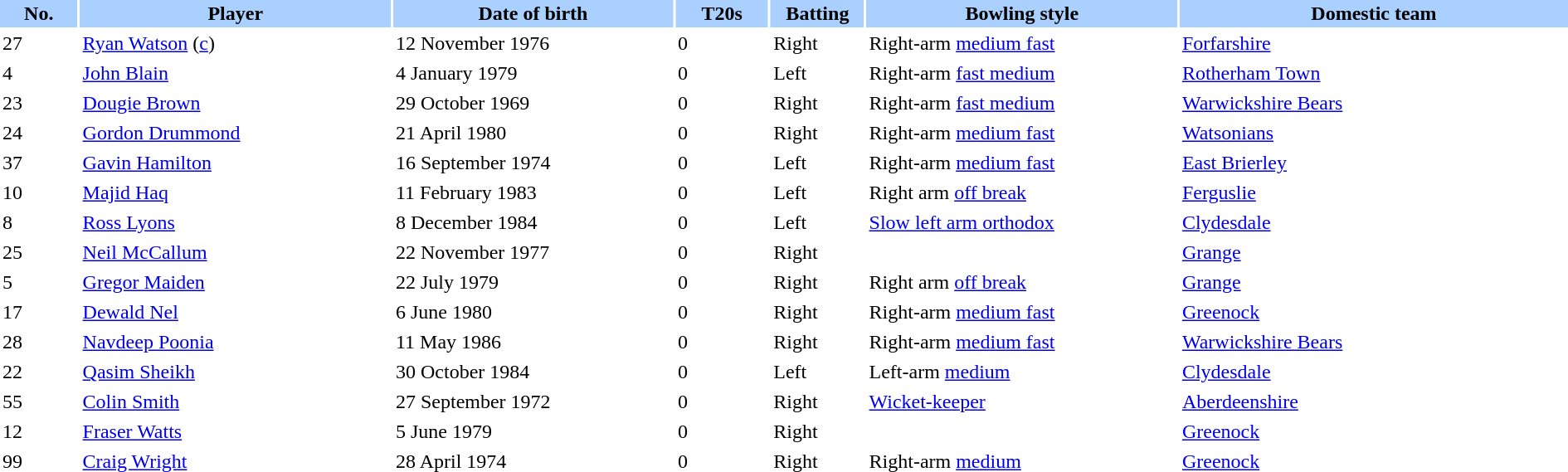<table border="0" cellspacing="2" cellpadding="2" style="width:100%;">
<tr style="background:#aad0ff;">
<th width=5%>No.</th>
<th width=20%>Player</th>
<th width=18%>Date of birth</th>
<th width=6%>T20s</th>
<th width=6%>Batting</th>
<th width=20%>Bowling style</th>
<th width=25%>Domestic team</th>
</tr>
<tr>
<td>27</td>
<td><a href='#'>Ryan Watson</a> (<a href='#'>c</a>)</td>
<td>12 November 1976</td>
<td>0</td>
<td>Right</td>
<td>Right-arm <a href='#'>medium fast</a></td>
<td> <a href='#'>Forfarshire</a></td>
</tr>
<tr>
<td>4</td>
<td><a href='#'>John Blain</a></td>
<td>4 January 1979</td>
<td>0</td>
<td>Left</td>
<td>Right-arm <a href='#'>fast medium</a></td>
<td> <a href='#'>Rotherham Town</a></td>
</tr>
<tr>
<td>23</td>
<td><a href='#'>Dougie Brown</a></td>
<td>29 October 1969</td>
<td>0</td>
<td>Right</td>
<td>Right-arm <a href='#'>fast medium</a></td>
<td> <a href='#'>Warwickshire Bears</a></td>
</tr>
<tr>
<td>24</td>
<td><a href='#'>Gordon Drummond</a></td>
<td>21 April 1980</td>
<td>0</td>
<td>Right</td>
<td>Right-arm <a href='#'>medium fast</a></td>
<td> <a href='#'>Watsonians</a></td>
</tr>
<tr>
<td>37</td>
<td><a href='#'>Gavin Hamilton</a></td>
<td>16 September 1974</td>
<td>0</td>
<td>Left</td>
<td>Right-arm <a href='#'>medium fast</a></td>
<td> <a href='#'>East Brierley</a></td>
</tr>
<tr>
<td>10</td>
<td><a href='#'>Majid Haq</a></td>
<td>11 February 1983</td>
<td>0</td>
<td>Left</td>
<td>Right arm <a href='#'>off break</a></td>
<td> <a href='#'>Ferguslie</a></td>
</tr>
<tr>
<td>8</td>
<td><a href='#'>Ross Lyons</a></td>
<td>8 December 1984</td>
<td>0</td>
<td>Left</td>
<td><a href='#'>Slow left arm orthodox</a></td>
<td> <a href='#'>Clydesdale</a></td>
</tr>
<tr>
<td>25</td>
<td><a href='#'>Neil McCallum</a></td>
<td>22 November 1977</td>
<td>0</td>
<td>Right</td>
<td></td>
<td> <a href='#'>Grange</a></td>
</tr>
<tr>
<td>5</td>
<td><a href='#'>Gregor Maiden</a></td>
<td>22 July 1979</td>
<td>0</td>
<td>Right</td>
<td>Right arm <a href='#'>off break</a></td>
<td> <a href='#'>Grange</a></td>
</tr>
<tr>
<td>17</td>
<td><a href='#'>Dewald Nel</a></td>
<td>6 June 1980</td>
<td>0</td>
<td>Right</td>
<td>Right-arm <a href='#'>medium fast</a></td>
<td> <a href='#'>Greenock</a></td>
</tr>
<tr>
<td>28</td>
<td><a href='#'>Navdeep Poonia</a></td>
<td>11 May 1986</td>
<td>0</td>
<td>Right</td>
<td>Right-arm <a href='#'>medium fast</a></td>
<td> <a href='#'>Warwickshire Bears</a></td>
</tr>
<tr>
<td>22</td>
<td><a href='#'>Qasim Sheikh</a></td>
<td>30 October 1984</td>
<td>0</td>
<td>Left</td>
<td>Left-arm <a href='#'>medium</a></td>
<td> <a href='#'>Clydesdale</a></td>
</tr>
<tr>
<td>55</td>
<td><a href='#'>Colin Smith</a></td>
<td>27 September 1972</td>
<td>0</td>
<td>Right</td>
<td><a href='#'>Wicket-keeper</a></td>
<td> <a href='#'>Aberdeenshire</a></td>
</tr>
<tr>
<td>12</td>
<td><a href='#'>Fraser Watts</a></td>
<td>5 June 1979</td>
<td>0</td>
<td>Right</td>
<td></td>
<td> <a href='#'>Greenock</a></td>
</tr>
<tr>
<td>99</td>
<td><a href='#'>Craig Wright</a></td>
<td>28 April 1974</td>
<td>0</td>
<td>Right</td>
<td>Right-arm <a href='#'>medium</a></td>
<td> <a href='#'>Greenock</a></td>
</tr>
</table>
